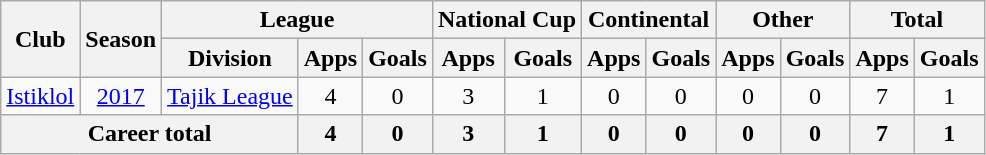<table class="wikitable" style="text-align: center;">
<tr>
<th rowspan="2">Club</th>
<th rowspan="2">Season</th>
<th colspan="3">League</th>
<th colspan="2">National Cup</th>
<th colspan="2">Continental</th>
<th colspan="2">Other</th>
<th colspan="2">Total</th>
</tr>
<tr>
<th>Division</th>
<th>Apps</th>
<th>Goals</th>
<th>Apps</th>
<th>Goals</th>
<th>Apps</th>
<th>Goals</th>
<th>Apps</th>
<th>Goals</th>
<th>Apps</th>
<th>Goals</th>
</tr>
<tr>
<td valign="center"><a href='#'>Istiklol</a></td>
<td><a href='#'>2017</a></td>
<td><a href='#'>Tajik League</a></td>
<td>4</td>
<td>0</td>
<td>3</td>
<td>1</td>
<td>0</td>
<td>0</td>
<td>0</td>
<td>0</td>
<td>7</td>
<td>1</td>
</tr>
<tr>
<th colspan="3">Career total</th>
<th>4</th>
<th>0</th>
<th>3</th>
<th>1</th>
<th>0</th>
<th>0</th>
<th>0</th>
<th>0</th>
<th>7</th>
<th>1</th>
</tr>
</table>
